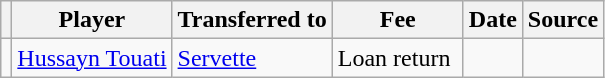<table class="wikitable plainrowheaders sortable">
<tr>
<th></th>
<th scope="col">Player</th>
<th>Transferred to</th>
<th style="width: 80px;">Fee</th>
<th scope="col">Date</th>
<th scope="col">Source</th>
</tr>
<tr>
<td align="center"></td>
<td> <a href='#'>Hussayn Touati</a></td>
<td> <a href='#'>Servette</a></td>
<td>Loan return</td>
<td></td>
<td></td>
</tr>
</table>
